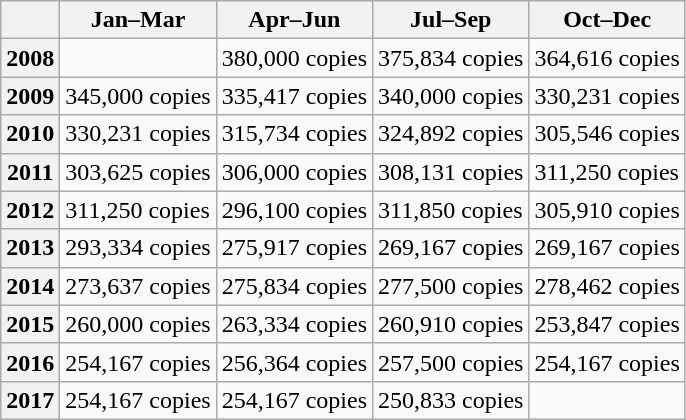<table class="wikitable">
<tr>
<th></th>
<th>Jan–Mar</th>
<th>Apr–Jun</th>
<th>Jul–Sep</th>
<th>Oct–Dec</th>
</tr>
<tr>
<th>2008</th>
<td></td>
<td>380,000 copies</td>
<td>375,834 copies</td>
<td>364,616 copies</td>
</tr>
<tr>
<th>2009</th>
<td>345,000 copies</td>
<td>335,417 copies</td>
<td>340,000 copies</td>
<td>330,231 copies</td>
</tr>
<tr>
<th>2010</th>
<td>330,231 copies</td>
<td>315,734 copies</td>
<td>324,892 copies</td>
<td>305,546 copies</td>
</tr>
<tr>
<th>2011</th>
<td>303,625 copies</td>
<td>306,000 copies</td>
<td>308,131 copies</td>
<td>311,250 copies</td>
</tr>
<tr>
<th>2012</th>
<td>311,250 copies</td>
<td>296,100 copies</td>
<td>311,850 copies</td>
<td>305,910 copies</td>
</tr>
<tr>
<th>2013</th>
<td>293,334 copies</td>
<td>275,917 copies</td>
<td>269,167 copies</td>
<td>269,167 copies</td>
</tr>
<tr>
<th>2014</th>
<td>273,637 copies</td>
<td>275,834 copies</td>
<td>277,500 copies</td>
<td>278,462 copies</td>
</tr>
<tr>
<th>2015</th>
<td>260,000 copies</td>
<td>263,334 copies</td>
<td>260,910 copies</td>
<td>253,847 copies</td>
</tr>
<tr>
<th>2016</th>
<td>254,167 copies</td>
<td>256,364 copies</td>
<td>257,500 copies</td>
<td>254,167 copies</td>
</tr>
<tr>
<th>2017</th>
<td>254,167 copies</td>
<td>254,167 copies</td>
<td>250,833 copies</td>
<td></td>
</tr>
</table>
